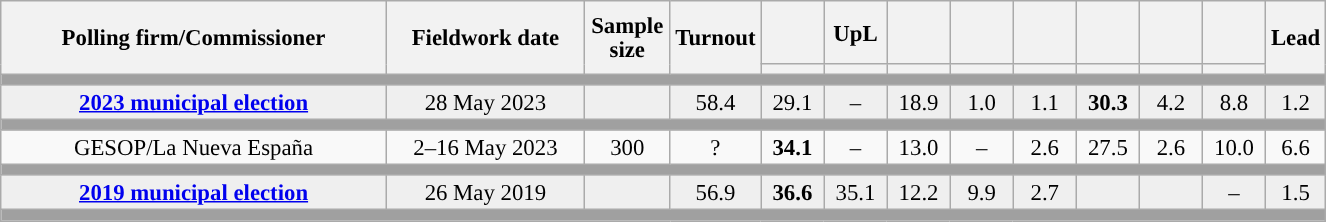<table class="wikitable collapsible collapsed" style="text-align:center; font-size:95%; line-height:16px;">
<tr style="height:42px;">
<th style="width:250px;" rowspan="2">Polling firm/Commissioner</th>
<th style="width:125px;" rowspan="2">Fieldwork date</th>
<th style="width:50px;" rowspan="2">Sample size</th>
<th style="width:45px;" rowspan="2">Turnout</th>
<th style="width:35px;"></th>
<th style="width:35px;">UpL</th>
<th style="width:35px;"></th>
<th style="width:35px;"></th>
<th style="width:35px;"></th>
<th style="width:35px;"></th>
<th style="width:35px;"></th>
<th style="width:35px;"></th>
<th style="width:30px;" rowspan="2">Lead</th>
</tr>
<tr>
<th style="color:inherit;background:"></th>
<th style="color:inherit;background:"></th>
<th style="color:inherit;background:"></th>
<th style="color:inherit;background:"></th>
<th style="color:inherit;background:"></th>
<th style="color:inherit;background:"></th>
<th style="color:inherit;background:"></th>
<th style="color:inherit;background:"></th>
</tr>
<tr>
<td colspan="13" style="background:#A0A0A0"></td>
</tr>
<tr style="background:#EFEFEF;">
<td><strong><a href='#'>2023 municipal election</a></strong></td>
<td>28 May 2023</td>
<td></td>
<td>58.4</td>
<td>29.1<br></td>
<td>–</td>
<td>18.9<br></td>
<td>1.0<br></td>
<td>1.1<br></td>
<td><strong>30.3</strong><br></td>
<td>4.2<br></td>
<td>8.8<br></td>
<td style="background:">1.2</td>
</tr>
<tr>
<td colspan="13" style="background:#A0A0A0"></td>
</tr>
<tr>
<td>GESOP/La Nueva España</td>
<td>2–16 May 2023</td>
<td>300</td>
<td>?</td>
<td><strong>34.1</strong><br></td>
<td>–</td>
<td>13.0<br></td>
<td>–</td>
<td>2.6<br></td>
<td>27.5<br></td>
<td>2.6<br></td>
<td>10.0<br></td>
<td style="background:">6.6</td>
</tr>
<tr>
<td colspan="13" style="background:#A0A0A0"></td>
</tr>
<tr style="background:#EFEFEF;">
<td><strong><a href='#'>2019 municipal election</a></strong></td>
<td>26 May 2019</td>
<td></td>
<td>56.9</td>
<td><strong>36.6</strong><br></td>
<td>35.1<br></td>
<td>12.2<br></td>
<td>9.9<br></td>
<td>2.7<br></td>
<td></td>
<td></td>
<td>–</td>
<td style="background:">1.5</td>
</tr>
<tr>
<td colspan="13" style="background:#A0A0A0"></td>
</tr>
</table>
